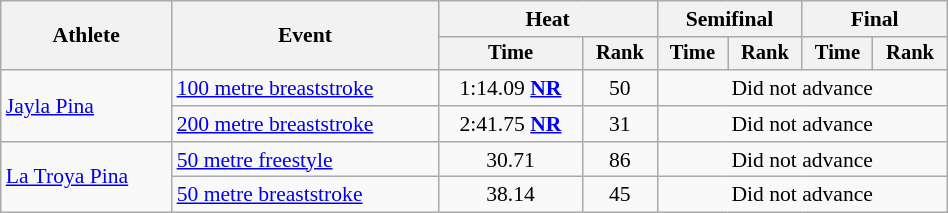<table class="wikitable" style="text-align:center; font-size:90%; width:50%;">
<tr>
<th rowspan="2">Athlete</th>
<th rowspan="2">Event</th>
<th colspan="2">Heat</th>
<th colspan="2">Semifinal</th>
<th colspan="2">Final</th>
</tr>
<tr style="font-size:95%">
<th>Time</th>
<th>Rank</th>
<th>Time</th>
<th>Rank</th>
<th>Time</th>
<th>Rank</th>
</tr>
<tr>
<td align=left rowspan=2><a href='#'>Jayla Pina</a></td>
<td align=left><a href='#'>100 metre breaststroke</a></td>
<td>1:14.09 <strong><a href='#'>NR</a></strong></td>
<td>50</td>
<td colspan=4>Did not advance</td>
</tr>
<tr>
<td align=left><a href='#'>200 metre breaststroke</a></td>
<td>2:41.75 <strong><a href='#'>NR</a></strong></td>
<td>31</td>
<td colspan=4>Did not advance</td>
</tr>
<tr>
<td align=left rowspan=2><a href='#'>La Troya Pina</a></td>
<td align=left><a href='#'>50 metre freestyle</a></td>
<td>30.71</td>
<td>86</td>
<td colspan=4>Did not advance</td>
</tr>
<tr>
<td align=left><a href='#'>50 metre breaststroke</a></td>
<td>38.14</td>
<td>45</td>
<td colspan=4>Did not advance</td>
</tr>
</table>
